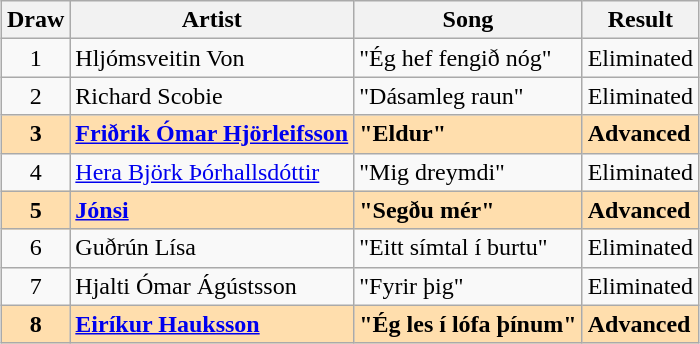<table class="sortable wikitable" style="margin: 1em auto 1em auto; text-align:center;">
<tr>
<th>Draw</th>
<th>Artist</th>
<th>Song</th>
<th>Result</th>
</tr>
<tr>
<td>1</td>
<td align="left">Hljómsveitin Von</td>
<td align="left">"Ég hef fengið nóg"</td>
<td align="left">Eliminated</td>
</tr>
<tr>
<td>2</td>
<td align="left">Richard Scobie</td>
<td align="left">"Dásamleg raun"</td>
<td align="left">Eliminated</td>
</tr>
<tr style="font-weight:bold; background:navajowhite">
<td>3</td>
<td align="left"><a href='#'>Friðrik Ómar Hjörleifsson</a></td>
<td align="left">"Eldur"</td>
<td align="left">Advanced</td>
</tr>
<tr>
<td>4</td>
<td align="left"><a href='#'>Hera Björk Þórhallsdóttir</a></td>
<td align="left">"Mig dreymdi"</td>
<td align="left">Eliminated</td>
</tr>
<tr style="font-weight:bold; background:navajowhite">
<td>5</td>
<td align="left"><a href='#'>Jónsi</a></td>
<td align="left">"Segðu mér"</td>
<td align="left">Advanced</td>
</tr>
<tr>
<td>6</td>
<td align="left">Guðrún Lísa</td>
<td align="left">"Eitt símtal í burtu"</td>
<td align="left">Eliminated</td>
</tr>
<tr>
<td>7</td>
<td align="left">Hjalti Ómar Ágústsson</td>
<td align="left">"Fyrir þig"</td>
<td align="left">Eliminated</td>
</tr>
<tr style="font-weight:bold; background:navajowhite">
<td>8</td>
<td align="left"><a href='#'>Eiríkur Hauksson</a></td>
<td align="left">"Ég les í lófa þínum"</td>
<td align="left">Advanced</td>
</tr>
</table>
